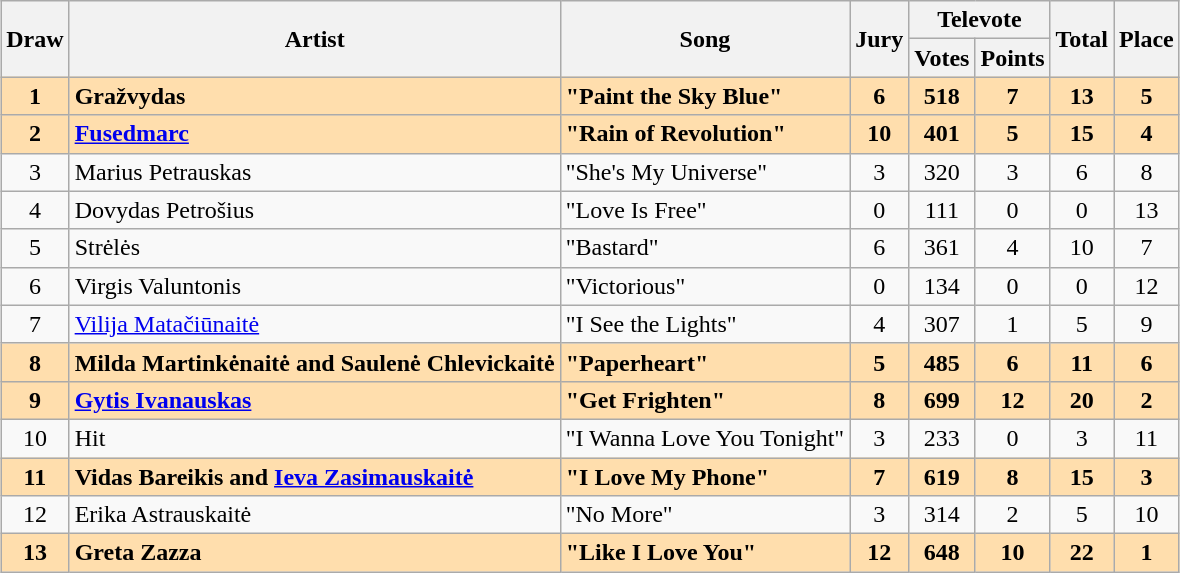<table class="sortable wikitable" style="margin: 1em auto 1em auto; text-align:center">
<tr>
<th rowspan="2">Draw</th>
<th rowspan="2">Artist</th>
<th rowspan="2">Song</th>
<th rowspan="2">Jury</th>
<th colspan="2">Televote</th>
<th rowspan="2">Total</th>
<th rowspan="2">Place</th>
</tr>
<tr>
<th>Votes</th>
<th>Points</th>
</tr>
<tr style="font-weight:bold; background:navajowhite;">
<td>1</td>
<td align="left">Gražvydas</td>
<td align="left">"Paint the Sky Blue"</td>
<td>6</td>
<td>518</td>
<td>7</td>
<td>13</td>
<td>5</td>
</tr>
<tr style="font-weight:bold; background:navajowhite;">
<td>2</td>
<td align="left"><a href='#'>Fusedmarc</a></td>
<td align="left">"Rain of Revolution"</td>
<td>10</td>
<td>401</td>
<td>5</td>
<td>15</td>
<td>4</td>
</tr>
<tr>
<td>3</td>
<td align="left">Marius Petrauskas</td>
<td align="left">"She's My Universe"</td>
<td>3</td>
<td>320</td>
<td>3</td>
<td>6</td>
<td>8</td>
</tr>
<tr>
<td>4</td>
<td align="left">Dovydas Petrošius</td>
<td align="left">"Love Is Free"</td>
<td>0</td>
<td>111</td>
<td>0</td>
<td>0</td>
<td>13</td>
</tr>
<tr>
<td>5</td>
<td align="left">Strėlės</td>
<td align="left">"Bastard"</td>
<td>6</td>
<td>361</td>
<td>4</td>
<td>10</td>
<td>7</td>
</tr>
<tr>
<td>6</td>
<td align="left">Virgis Valuntonis</td>
<td align="left">"Victorious"</td>
<td>0</td>
<td>134</td>
<td>0</td>
<td>0</td>
<td>12</td>
</tr>
<tr>
<td>7</td>
<td align="left"><a href='#'>Vilija Matačiūnaitė</a></td>
<td align="left">"I See the Lights"</td>
<td>4</td>
<td>307</td>
<td>1</td>
<td>5</td>
<td>9</td>
</tr>
<tr style="font-weight:bold; background:navajowhite;">
<td>8</td>
<td align="left">Milda Martinkėnaitė and Saulenė Chlevickaitė</td>
<td align="left">"Paperheart"</td>
<td>5</td>
<td>485</td>
<td>6</td>
<td>11</td>
<td>6</td>
</tr>
<tr style="font-weight:bold; background:navajowhite;">
<td>9</td>
<td align="left"><a href='#'>Gytis Ivanauskas</a></td>
<td align="left">"Get Frighten"</td>
<td>8</td>
<td>699</td>
<td>12</td>
<td>20</td>
<td>2</td>
</tr>
<tr>
<td>10</td>
<td align="left">Hit</td>
<td align="left">"I Wanna Love You Tonight"</td>
<td>3</td>
<td>233</td>
<td>0</td>
<td>3</td>
<td>11</td>
</tr>
<tr style="font-weight:bold; background:navajowhite;">
<td>11</td>
<td align="left">Vidas Bareikis and <a href='#'>Ieva Zasimauskaitė</a></td>
<td align="left">"I Love My Phone"</td>
<td>7</td>
<td>619</td>
<td>8</td>
<td>15</td>
<td>3</td>
</tr>
<tr>
<td>12</td>
<td align="left">Erika Astrauskaitė</td>
<td align="left">"No More"</td>
<td>3</td>
<td>314</td>
<td>2</td>
<td>5</td>
<td>10</td>
</tr>
<tr style="font-weight:bold; background:navajowhite;">
<td>13</td>
<td align="left">Greta Zazza</td>
<td align="left">"Like I Love You"</td>
<td>12</td>
<td>648</td>
<td>10</td>
<td>22</td>
<td>1</td>
</tr>
</table>
